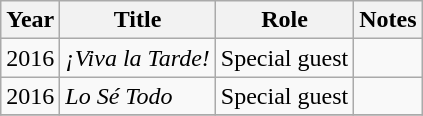<table class="wikitable">
<tr>
<th>Year</th>
<th>Title</th>
<th>Role</th>
<th>Notes</th>
</tr>
<tr>
<td>2016</td>
<td><em>¡Viva la Tarde!</em></td>
<td>Special guest</td>
<td></td>
</tr>
<tr>
<td>2016</td>
<td><em>Lo Sé Todo</em></td>
<td>Special guest</td>
<td></td>
</tr>
<tr>
</tr>
</table>
